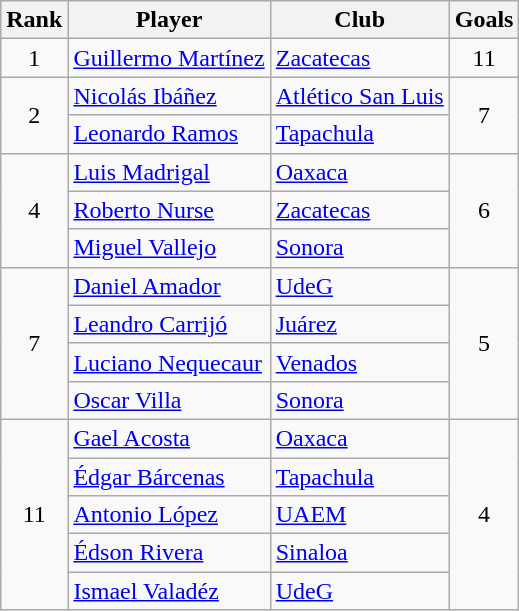<table class="wikitable">
<tr>
<th>Rank</th>
<th>Player</th>
<th>Club</th>
<th>Goals</th>
</tr>
<tr>
<td align=center rowspan=1>1</td>
<td> <a href='#'>Guillermo Martínez</a></td>
<td><a href='#'>Zacatecas</a></td>
<td align=center rowspan=1>11</td>
</tr>
<tr>
<td align=center rowspan=2>2</td>
<td> <a href='#'>Nicolás Ibáñez</a></td>
<td><a href='#'>Atlético San Luis</a></td>
<td align=center rowspan=2>7</td>
</tr>
<tr>
<td> <a href='#'>Leonardo Ramos</a></td>
<td><a href='#'>Tapachula</a></td>
</tr>
<tr>
<td align=center rowspan=3>4</td>
<td> <a href='#'>Luis Madrigal</a></td>
<td><a href='#'>Oaxaca</a></td>
<td align=center rowspan=3>6</td>
</tr>
<tr>
<td> <a href='#'>Roberto Nurse</a></td>
<td><a href='#'>Zacatecas</a></td>
</tr>
<tr>
<td> <a href='#'>Miguel Vallejo</a></td>
<td><a href='#'>Sonora</a></td>
</tr>
<tr>
<td align=center rowspan=4>7</td>
<td> <a href='#'>Daniel Amador</a></td>
<td><a href='#'>UdeG</a></td>
<td align=center rowspan=4>5</td>
</tr>
<tr>
<td> <a href='#'>Leandro Carrijó</a></td>
<td><a href='#'>Juárez</a></td>
</tr>
<tr>
<td> <a href='#'>Luciano Nequecaur</a></td>
<td><a href='#'>Venados</a></td>
</tr>
<tr>
<td> <a href='#'>Oscar Villa</a></td>
<td><a href='#'>Sonora</a></td>
</tr>
<tr>
<td align=center rowspan=5>11</td>
<td> <a href='#'>Gael Acosta</a></td>
<td><a href='#'>Oaxaca</a></td>
<td align=center rowspan=5>4</td>
</tr>
<tr>
<td> <a href='#'>Édgar Bárcenas</a></td>
<td><a href='#'>Tapachula</a></td>
</tr>
<tr>
<td> <a href='#'>Antonio López</a></td>
<td><a href='#'>UAEM</a></td>
</tr>
<tr>
<td> <a href='#'>Édson Rivera</a></td>
<td><a href='#'>Sinaloa</a></td>
</tr>
<tr>
<td> <a href='#'>Ismael Valadéz</a></td>
<td><a href='#'>UdeG</a></td>
</tr>
</table>
